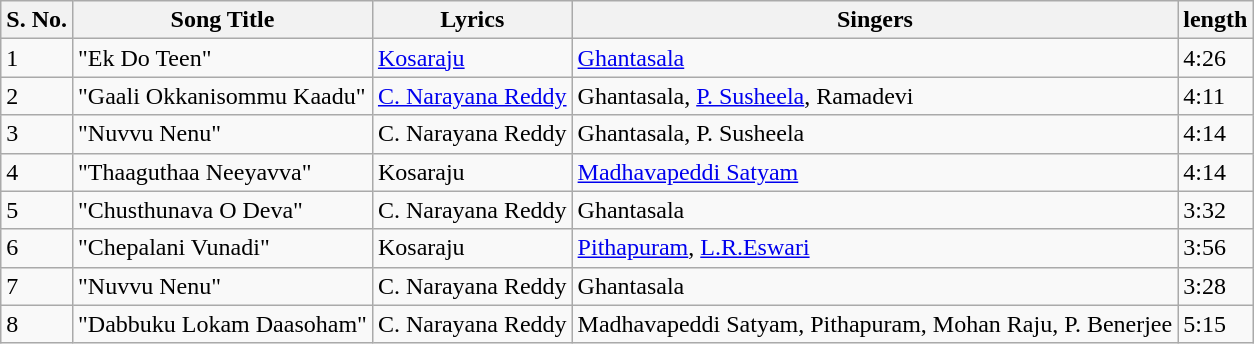<table class="wikitable">
<tr>
<th>S. No.</th>
<th>Song Title</th>
<th>Lyrics</th>
<th>Singers</th>
<th>length</th>
</tr>
<tr>
<td>1</td>
<td>"Ek Do Teen"</td>
<td><a href='#'>Kosaraju</a></td>
<td><a href='#'>Ghantasala</a></td>
<td>4:26</td>
</tr>
<tr>
<td>2</td>
<td>"Gaali Okkanisommu Kaadu"</td>
<td><a href='#'>C. Narayana Reddy</a></td>
<td>Ghantasala, <a href='#'>P. Susheela</a>, Ramadevi</td>
<td>4:11</td>
</tr>
<tr>
<td>3</td>
<td>"Nuvvu Nenu"</td>
<td>C. Narayana Reddy</td>
<td>Ghantasala, P. Susheela</td>
<td>4:14</td>
</tr>
<tr>
<td>4</td>
<td>"Thaaguthaa Neeyavva"</td>
<td>Kosaraju</td>
<td><a href='#'>Madhavapeddi Satyam</a></td>
<td>4:14</td>
</tr>
<tr>
<td>5</td>
<td>"Chusthunava O Deva"</td>
<td>C. Narayana Reddy</td>
<td>Ghantasala</td>
<td>3:32</td>
</tr>
<tr>
<td>6</td>
<td>"Chepalani Vunadi"</td>
<td>Kosaraju</td>
<td><a href='#'>Pithapuram</a>, <a href='#'>L.R.Eswari</a></td>
<td>3:56</td>
</tr>
<tr>
<td>7</td>
<td>"Nuvvu Nenu"</td>
<td>C. Narayana Reddy</td>
<td>Ghantasala</td>
<td>3:28</td>
</tr>
<tr>
<td>8</td>
<td>"Dabbuku Lokam Daasoham"</td>
<td>C. Narayana Reddy</td>
<td>Madhavapeddi Satyam, Pithapuram, Mohan Raju, P. Benerjee</td>
<td>5:15</td>
</tr>
</table>
